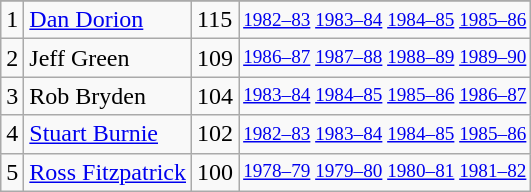<table class="wikitable">
<tr>
</tr>
<tr>
<td>1</td>
<td><a href='#'>Dan Dorion</a></td>
<td>115</td>
<td style="font-size:80%;"><a href='#'>1982–83</a> <a href='#'>1983–84</a> <a href='#'>1984–85</a> <a href='#'>1985–86</a></td>
</tr>
<tr>
<td>2</td>
<td>Jeff Green</td>
<td>109</td>
<td style="font-size:80%;"><a href='#'>1986–87</a> <a href='#'>1987–88</a> <a href='#'>1988–89</a> <a href='#'>1989–90</a></td>
</tr>
<tr>
<td>3</td>
<td>Rob Bryden</td>
<td>104</td>
<td style="font-size:80%;"><a href='#'>1983–84</a> <a href='#'>1984–85</a> <a href='#'>1985–86</a> <a href='#'>1986–87</a></td>
</tr>
<tr>
<td>4</td>
<td><a href='#'>Stuart Burnie</a></td>
<td>102</td>
<td style="font-size:80%;"><a href='#'>1982–83</a> <a href='#'>1983–84</a> <a href='#'>1984–85</a> <a href='#'>1985–86</a></td>
</tr>
<tr>
<td>5</td>
<td><a href='#'>Ross Fitzpatrick</a></td>
<td>100</td>
<td style="font-size:80%;"><a href='#'>1978–79</a> <a href='#'>1979–80</a> <a href='#'>1980–81</a> <a href='#'>1981–82</a></td>
</tr>
</table>
